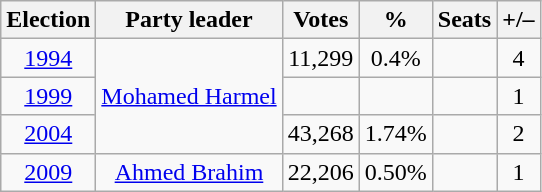<table class=wikitable style=text-align:center>
<tr>
<th><strong>Election</strong></th>
<th>Party leader</th>
<th><strong>Votes</strong></th>
<th><strong>%</strong></th>
<th><strong>Seats</strong></th>
<th>+/–</th>
</tr>
<tr>
<td><a href='#'>1994</a></td>
<td rowspan="3"><a href='#'>Mohamed Harmel</a></td>
<td>11,299</td>
<td>0.4%</td>
<td></td>
<td> 4</td>
</tr>
<tr>
<td><a href='#'>1999</a></td>
<td></td>
<td></td>
<td></td>
<td> 1</td>
</tr>
<tr>
<td><a href='#'>2004</a></td>
<td>43,268</td>
<td>1.74%</td>
<td></td>
<td> 2</td>
</tr>
<tr>
<td><a href='#'>2009</a></td>
<td><a href='#'>Ahmed Brahim</a></td>
<td>22,206</td>
<td>0.50%</td>
<td></td>
<td> 1</td>
</tr>
</table>
